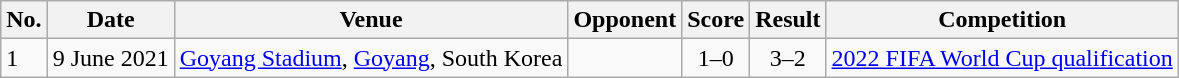<table class="wikitable plainrowheaders sortable">
<tr>
<th scope="col">No.</th>
<th scope="col">Date</th>
<th scope="col">Venue</th>
<th scope="col">Opponent</th>
<th scope="col">Score</th>
<th scope="col">Result</th>
<th scope="col">Competition</th>
</tr>
<tr>
<td scope="row">1</td>
<td>9 June 2021</td>
<td><a href='#'>Goyang Stadium</a>, <a href='#'>Goyang</a>, South Korea</td>
<td></td>
<td align="center">1–0</td>
<td align="center">3–2</td>
<td><a href='#'>2022 FIFA World Cup qualification</a></td>
</tr>
</table>
